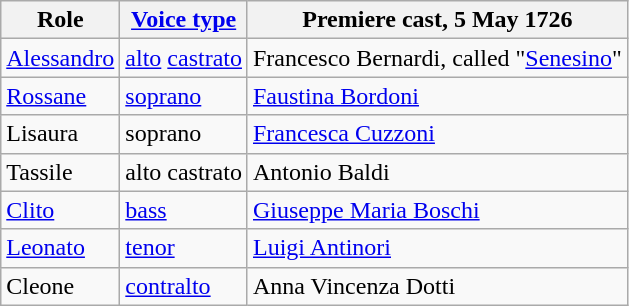<table class="wikitable">
<tr>
<th>Role</th>
<th><a href='#'>Voice type</a></th>
<th>Premiere cast, 5 May 1726</th>
</tr>
<tr>
<td><a href='#'>Alessandro</a></td>
<td><a href='#'>alto</a> <a href='#'>castrato</a></td>
<td>Francesco Bernardi, called "<a href='#'>Senesino</a>"</td>
</tr>
<tr>
<td><a href='#'>Rossane</a></td>
<td><a href='#'>soprano</a></td>
<td><a href='#'>Faustina Bordoni</a></td>
</tr>
<tr>
<td>Lisaura</td>
<td>soprano</td>
<td><a href='#'>Francesca Cuzzoni</a></td>
</tr>
<tr>
<td>Tassile</td>
<td>alto castrato</td>
<td>Antonio Baldi</td>
</tr>
<tr>
<td><a href='#'>Clito</a></td>
<td><a href='#'>bass</a></td>
<td><a href='#'>Giuseppe Maria Boschi</a></td>
</tr>
<tr>
<td><a href='#'>Leonato</a></td>
<td><a href='#'>tenor</a></td>
<td><a href='#'>Luigi Antinori</a></td>
</tr>
<tr>
<td>Cleone</td>
<td><a href='#'>contralto</a></td>
<td>Anna Vincenza Dotti</td>
</tr>
</table>
